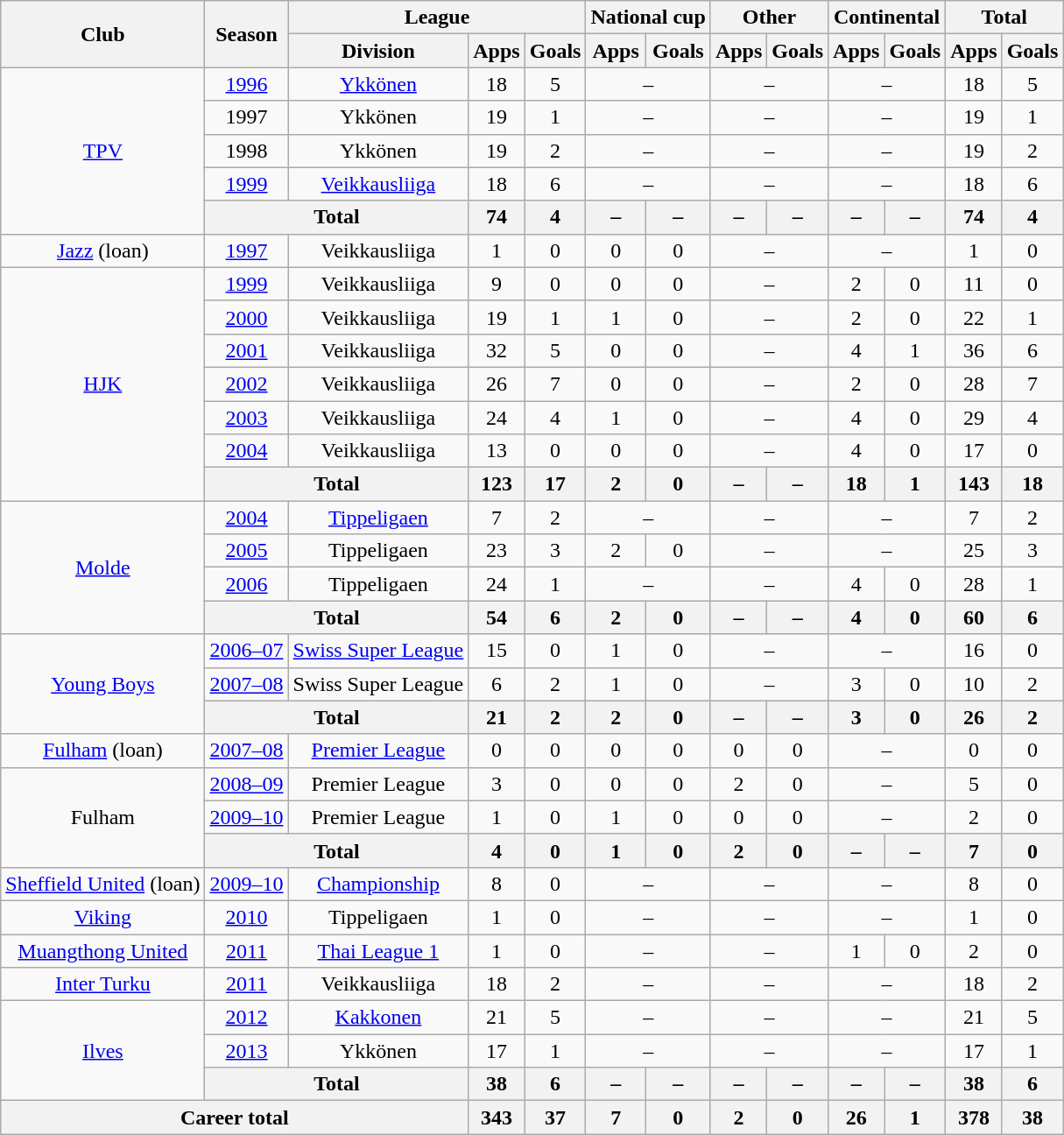<table class="wikitable" style="text-align:center">
<tr>
<th rowspan="2">Club</th>
<th rowspan="2">Season</th>
<th colspan="3">League</th>
<th colspan="2">National cup</th>
<th colspan="2">Other</th>
<th colspan="2">Continental</th>
<th colspan="2">Total</th>
</tr>
<tr>
<th>Division</th>
<th>Apps</th>
<th>Goals</th>
<th>Apps</th>
<th>Goals</th>
<th>Apps</th>
<th>Goals</th>
<th>Apps</th>
<th>Goals</th>
<th>Apps</th>
<th>Goals</th>
</tr>
<tr>
<td rowspan="5"><a href='#'>TPV</a></td>
<td><a href='#'>1996</a></td>
<td><a href='#'>Ykkönen</a></td>
<td>18</td>
<td>5</td>
<td colspan="2">–</td>
<td colspan="2">–</td>
<td colspan="2">–</td>
<td>18</td>
<td>5</td>
</tr>
<tr>
<td>1997</td>
<td>Ykkönen</td>
<td>19</td>
<td>1</td>
<td colspan="2">–</td>
<td colspan="2">–</td>
<td colspan="2">–</td>
<td>19</td>
<td>1</td>
</tr>
<tr>
<td>1998</td>
<td>Ykkönen</td>
<td>19</td>
<td>2</td>
<td colspan="2">–</td>
<td colspan="2">–</td>
<td colspan="2">–</td>
<td>19</td>
<td>2</td>
</tr>
<tr>
<td><a href='#'>1999</a></td>
<td><a href='#'>Veikkausliiga</a></td>
<td>18</td>
<td>6</td>
<td colspan="2">–</td>
<td colspan="2">–</td>
<td colspan="2">–</td>
<td>18</td>
<td>6</td>
</tr>
<tr>
<th colspan="2">Total</th>
<th>74</th>
<th>4</th>
<th>–</th>
<th>–</th>
<th>–</th>
<th>–</th>
<th>–</th>
<th>–</th>
<th>74</th>
<th>4</th>
</tr>
<tr>
<td><a href='#'>Jazz</a> (loan)</td>
<td><a href='#'>1997</a></td>
<td>Veikkausliiga</td>
<td>1</td>
<td>0</td>
<td>0</td>
<td>0</td>
<td colspan="2">–</td>
<td colspan="2">–</td>
<td>1</td>
<td>0</td>
</tr>
<tr>
<td rowspan="7"><a href='#'>HJK</a></td>
<td><a href='#'>1999</a></td>
<td>Veikkausliiga</td>
<td>9</td>
<td>0</td>
<td>0</td>
<td>0</td>
<td colspan="2">–</td>
<td>2</td>
<td>0</td>
<td>11</td>
<td>0</td>
</tr>
<tr>
<td><a href='#'>2000</a></td>
<td>Veikkausliiga</td>
<td>19</td>
<td>1</td>
<td>1</td>
<td>0</td>
<td colspan="2">–</td>
<td>2</td>
<td>0</td>
<td>22</td>
<td>1</td>
</tr>
<tr>
<td><a href='#'>2001</a></td>
<td>Veikkausliiga</td>
<td>32</td>
<td>5</td>
<td>0</td>
<td>0</td>
<td colspan="2">–</td>
<td>4</td>
<td>1</td>
<td>36</td>
<td>6</td>
</tr>
<tr>
<td><a href='#'>2002</a></td>
<td>Veikkausliiga</td>
<td>26</td>
<td>7</td>
<td>0</td>
<td>0</td>
<td colspan="2">–</td>
<td>2</td>
<td>0</td>
<td>28</td>
<td>7</td>
</tr>
<tr>
<td><a href='#'>2003</a></td>
<td>Veikkausliiga</td>
<td>24</td>
<td>4</td>
<td>1</td>
<td>0</td>
<td colspan="2">–</td>
<td>4</td>
<td>0</td>
<td>29</td>
<td>4</td>
</tr>
<tr>
<td><a href='#'>2004</a></td>
<td>Veikkausliiga</td>
<td>13</td>
<td>0</td>
<td>0</td>
<td>0</td>
<td colspan="2">–</td>
<td>4</td>
<td>0</td>
<td>17</td>
<td>0</td>
</tr>
<tr>
<th colspan="2">Total</th>
<th>123</th>
<th>17</th>
<th>2</th>
<th>0</th>
<th>–</th>
<th>–</th>
<th>18</th>
<th>1</th>
<th>143</th>
<th>18</th>
</tr>
<tr>
<td rowspan="4"><a href='#'>Molde</a></td>
<td><a href='#'>2004</a></td>
<td><a href='#'>Tippeligaen</a></td>
<td>7</td>
<td>2</td>
<td colspan="2">–</td>
<td colspan="2">–</td>
<td colspan="2">–</td>
<td>7</td>
<td>2</td>
</tr>
<tr>
<td><a href='#'>2005</a></td>
<td>Tippeligaen</td>
<td>23</td>
<td>3</td>
<td>2</td>
<td>0</td>
<td colspan="2">–</td>
<td colspan="2">–</td>
<td>25</td>
<td>3</td>
</tr>
<tr>
<td><a href='#'>2006</a></td>
<td>Tippeligaen</td>
<td>24</td>
<td>1</td>
<td colspan="2">–</td>
<td colspan="2">–</td>
<td>4</td>
<td>0</td>
<td>28</td>
<td>1</td>
</tr>
<tr>
<th colspan="2">Total</th>
<th>54</th>
<th>6</th>
<th>2</th>
<th>0</th>
<th>–</th>
<th>–</th>
<th>4</th>
<th>0</th>
<th>60</th>
<th>6</th>
</tr>
<tr>
<td rowspan="3"><a href='#'>Young Boys</a></td>
<td><a href='#'>2006–07</a></td>
<td><a href='#'>Swiss Super League</a></td>
<td>15</td>
<td>0</td>
<td>1</td>
<td>0</td>
<td colspan="2">–</td>
<td colspan="2">–</td>
<td>16</td>
<td>0</td>
</tr>
<tr>
<td><a href='#'>2007–08</a></td>
<td>Swiss Super League</td>
<td>6</td>
<td>2</td>
<td>1</td>
<td>0</td>
<td colspan="2">–</td>
<td>3</td>
<td>0</td>
<td>10</td>
<td>2</td>
</tr>
<tr>
<th colspan="2">Total</th>
<th>21</th>
<th>2</th>
<th>2</th>
<th>0</th>
<th>–</th>
<th>–</th>
<th>3</th>
<th>0</th>
<th>26</th>
<th>2</th>
</tr>
<tr>
<td><a href='#'>Fulham</a> (loan)</td>
<td><a href='#'>2007–08</a></td>
<td><a href='#'>Premier League</a></td>
<td>0</td>
<td>0</td>
<td>0</td>
<td>0</td>
<td>0</td>
<td>0</td>
<td colspan="2">–</td>
<td>0</td>
<td>0</td>
</tr>
<tr>
<td rowspan="3">Fulham</td>
<td><a href='#'>2008–09</a></td>
<td>Premier League</td>
<td>3</td>
<td>0</td>
<td>0</td>
<td>0</td>
<td>2</td>
<td>0</td>
<td colspan="2">–</td>
<td>5</td>
<td>0</td>
</tr>
<tr>
<td><a href='#'>2009–10</a></td>
<td>Premier League</td>
<td>1</td>
<td>0</td>
<td>1</td>
<td>0</td>
<td>0</td>
<td>0</td>
<td colspan="2">–</td>
<td>2</td>
<td>0</td>
</tr>
<tr>
<th colspan="2">Total</th>
<th>4</th>
<th>0</th>
<th>1</th>
<th>0</th>
<th>2</th>
<th>0</th>
<th>–</th>
<th>–</th>
<th>7</th>
<th>0</th>
</tr>
<tr>
<td><a href='#'>Sheffield United</a> (loan)</td>
<td><a href='#'>2009–10</a></td>
<td><a href='#'>Championship</a></td>
<td>8</td>
<td>0</td>
<td colspan="2">–</td>
<td colspan="2">–</td>
<td colspan="2">–</td>
<td>8</td>
<td>0</td>
</tr>
<tr>
<td><a href='#'>Viking</a></td>
<td><a href='#'>2010</a></td>
<td>Tippeligaen</td>
<td>1</td>
<td>0</td>
<td colspan="2">–</td>
<td colspan="2">–</td>
<td colspan="2">–</td>
<td>1</td>
<td>0</td>
</tr>
<tr>
<td><a href='#'>Muangthong United</a></td>
<td><a href='#'>2011</a></td>
<td><a href='#'>Thai League 1</a></td>
<td>1</td>
<td>0</td>
<td colspan="2">–</td>
<td colspan="2">–</td>
<td>1</td>
<td>0</td>
<td>2</td>
<td>0</td>
</tr>
<tr>
<td><a href='#'>Inter Turku</a></td>
<td><a href='#'>2011</a></td>
<td>Veikkausliiga</td>
<td>18</td>
<td>2</td>
<td colspan="2">–</td>
<td colspan="2">–</td>
<td colspan="2">–</td>
<td>18</td>
<td>2</td>
</tr>
<tr>
<td rowspan="3"><a href='#'>Ilves</a></td>
<td><a href='#'>2012</a></td>
<td><a href='#'>Kakkonen</a></td>
<td>21</td>
<td>5</td>
<td colspan="2">–</td>
<td colspan="2">–</td>
<td colspan="2">–</td>
<td>21</td>
<td>5</td>
</tr>
<tr>
<td><a href='#'>2013</a></td>
<td>Ykkönen</td>
<td>17</td>
<td>1</td>
<td colspan="2">–</td>
<td colspan="2">–</td>
<td colspan="2">–</td>
<td>17</td>
<td>1</td>
</tr>
<tr>
<th colspan="2">Total</th>
<th>38</th>
<th>6</th>
<th>–</th>
<th>–</th>
<th>–</th>
<th>–</th>
<th>–</th>
<th>–</th>
<th>38</th>
<th>6</th>
</tr>
<tr>
<th colspan="3">Career total</th>
<th>343</th>
<th>37</th>
<th>7</th>
<th>0</th>
<th>2</th>
<th>0</th>
<th>26</th>
<th>1</th>
<th>378</th>
<th>38</th>
</tr>
</table>
